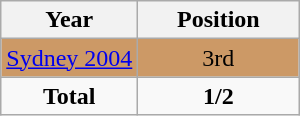<table class="wikitable" style="text-align: center;">
<tr>
<th>Year</th>
<th width="100">Position</th>
</tr>
<tr bgcolor=#cc9966>
<td><a href='#'>Sydney 2004</a></td>
<td>3rd</td>
</tr>
<tr>
<td><strong>Total</strong></td>
<td><strong>1/2</strong></td>
</tr>
</table>
